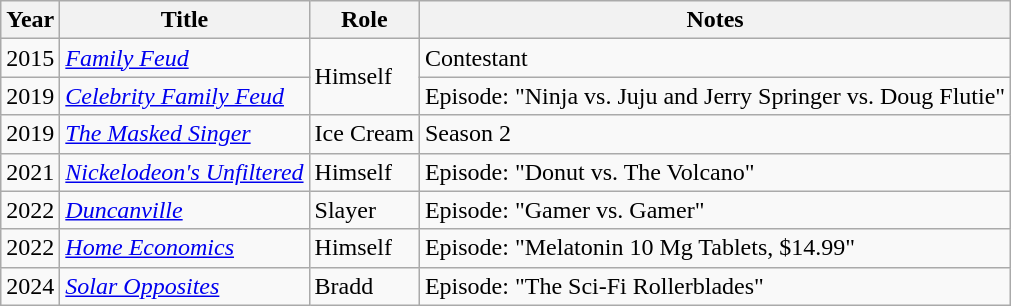<table class="wikitable sortable plainrowheaders">
<tr>
<th scope="col">Year</th>
<th scope="col">Title</th>
<th scope="col">Role</th>
<th scope="col" class="unsortable">Notes</th>
</tr>
<tr>
<td>2015</td>
<td><em><a href='#'>Family Feud</a></em></td>
<td rowspan=2>Himself</td>
<td>Contestant</td>
</tr>
<tr>
<td>2019</td>
<td><em><a href='#'>Celebrity Family Feud</a></em></td>
<td>Episode: "Ninja vs. Juju and Jerry Springer vs. Doug Flutie"</td>
</tr>
<tr>
<td>2019</td>
<td><em><a href='#'>The Masked Singer</a></em></td>
<td>Ice Cream</td>
<td>Season 2</td>
</tr>
<tr>
<td>2021</td>
<td><em><a href='#'>Nickelodeon's Unfiltered</a></em></td>
<td>Himself</td>
<td>Episode: "Donut vs. The Volcano"</td>
</tr>
<tr>
<td>2022</td>
<td><em><a href='#'>Duncanville</a></em></td>
<td>Slayer</td>
<td>Episode: "Gamer vs. Gamer"</td>
</tr>
<tr>
<td>2022</td>
<td><em><a href='#'>Home Economics</a></em></td>
<td>Himself</td>
<td>Episode: "Melatonin 10 Mg Tablets, $14.99"</td>
</tr>
<tr>
<td>2024</td>
<td><em><a href='#'>Solar Opposites</a></em></td>
<td>Bradd</td>
<td>Episode: "The Sci-Fi Rollerblades"</td>
</tr>
</table>
